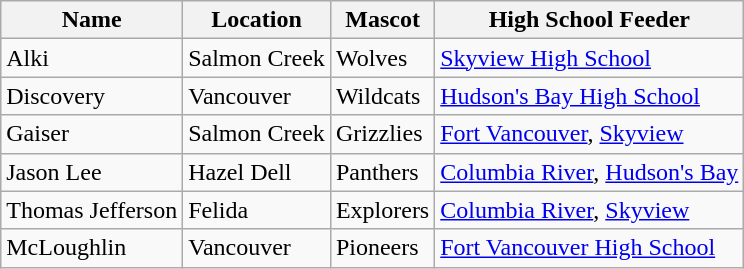<table class="wikitable sortable">
<tr>
<th>Name</th>
<th>Location</th>
<th class="unsortable">Mascot</th>
<th>High School Feeder</th>
</tr>
<tr>
<td>Alki</td>
<td>Salmon Creek</td>
<td>Wolves</td>
<td><a href='#'>Skyview High School</a></td>
</tr>
<tr>
<td>Discovery</td>
<td>Vancouver</td>
<td>Wildcats</td>
<td><a href='#'>Hudson's Bay High School</a></td>
</tr>
<tr>
<td>Gaiser</td>
<td>Salmon Creek</td>
<td>Grizzlies</td>
<td><a href='#'>Fort Vancouver</a>, <a href='#'>Skyview</a></td>
</tr>
<tr>
<td>Jason Lee</td>
<td>Hazel Dell</td>
<td>Panthers</td>
<td><a href='#'>Columbia River</a>, <a href='#'>Hudson's Bay</a></td>
</tr>
<tr>
<td>Thomas Jefferson</td>
<td>Felida</td>
<td>Explorers</td>
<td><a href='#'>Columbia River</a>, <a href='#'>Skyview</a></td>
</tr>
<tr>
<td>McLoughlin</td>
<td>Vancouver</td>
<td>Pioneers</td>
<td><a href='#'>Fort Vancouver High School</a></td>
</tr>
</table>
